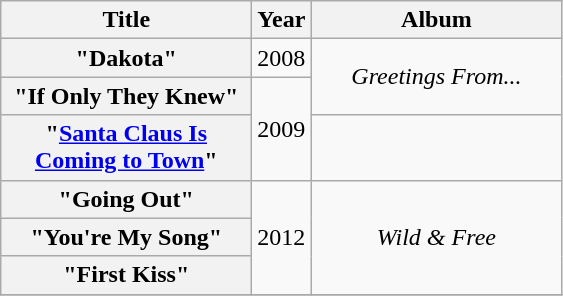<table class="wikitable plainrowheaders" style="text-align:center;">
<tr>
<th scope="col" style="width:10em;">Title</th>
<th scope="col">Year</th>
<th scope="col" style="width:10em;">Album</th>
</tr>
<tr>
<th scope="row">"Dakota"</th>
<td>2008</td>
<td rowspan="2"><em>Greetings From...</em></td>
</tr>
<tr>
<th scope="row">"If Only They Knew"</th>
<td rowspan="2">2009</td>
</tr>
<tr>
<th scope="row">"<a href='#'>Santa Claus Is Coming to Town</a>"</th>
<td></td>
</tr>
<tr>
<th scope="row">"Going Out"</th>
<td rowspan="3">2012</td>
<td rowspan="3"><em>Wild & Free</em></td>
</tr>
<tr>
<th scope="row">"You're My Song"</th>
</tr>
<tr>
<th scope="row">"First Kiss"</th>
</tr>
<tr>
</tr>
</table>
